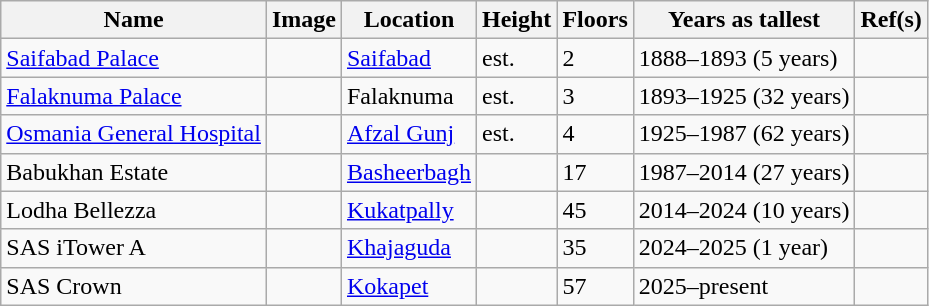<table class="wikitable sortable">
<tr>
<th>Name</th>
<th>Image</th>
<th>Location</th>
<th>Height</th>
<th>Floors</th>
<th>Years as tallest</th>
<th>Ref(s)</th>
</tr>
<tr>
<td><a href='#'>Saifabad Palace</a></td>
<td></td>
<td><a href='#'>Saifabad</a></td>
<td>est. </td>
<td>2</td>
<td>1888–1893 (5 years)</td>
<td></td>
</tr>
<tr>
<td><a href='#'>Falaknuma Palace</a></td>
<td></td>
<td>Falaknuma</td>
<td>est. </td>
<td>3</td>
<td>1893–1925 (32 years)</td>
<td></td>
</tr>
<tr>
<td><a href='#'>Osmania General Hospital</a></td>
<td></td>
<td><a href='#'>Afzal Gunj</a></td>
<td>est. </td>
<td>4</td>
<td>1925–1987 (62 years)</td>
<td></td>
</tr>
<tr>
<td>Babukhan Estate</td>
<td></td>
<td><a href='#'>Basheerbagh</a></td>
<td></td>
<td>17</td>
<td>1987–2014 (27 years)</td>
<td></td>
</tr>
<tr>
<td>Lodha Bellezza</td>
<td></td>
<td><a href='#'>Kukatpally</a></td>
<td></td>
<td>45</td>
<td>2014–2024 (10 years)</td>
<td></td>
</tr>
<tr>
<td>SAS iTower A</td>
<td></td>
<td><a href='#'>Khajaguda</a></td>
<td></td>
<td>35</td>
<td>2024–2025 (1 year)</td>
<td></td>
</tr>
<tr>
<td>SAS Crown</td>
<td></td>
<td><a href='#'>Kokapet</a></td>
<td></td>
<td>57</td>
<td>2025–present</td>
<td></td>
</tr>
</table>
